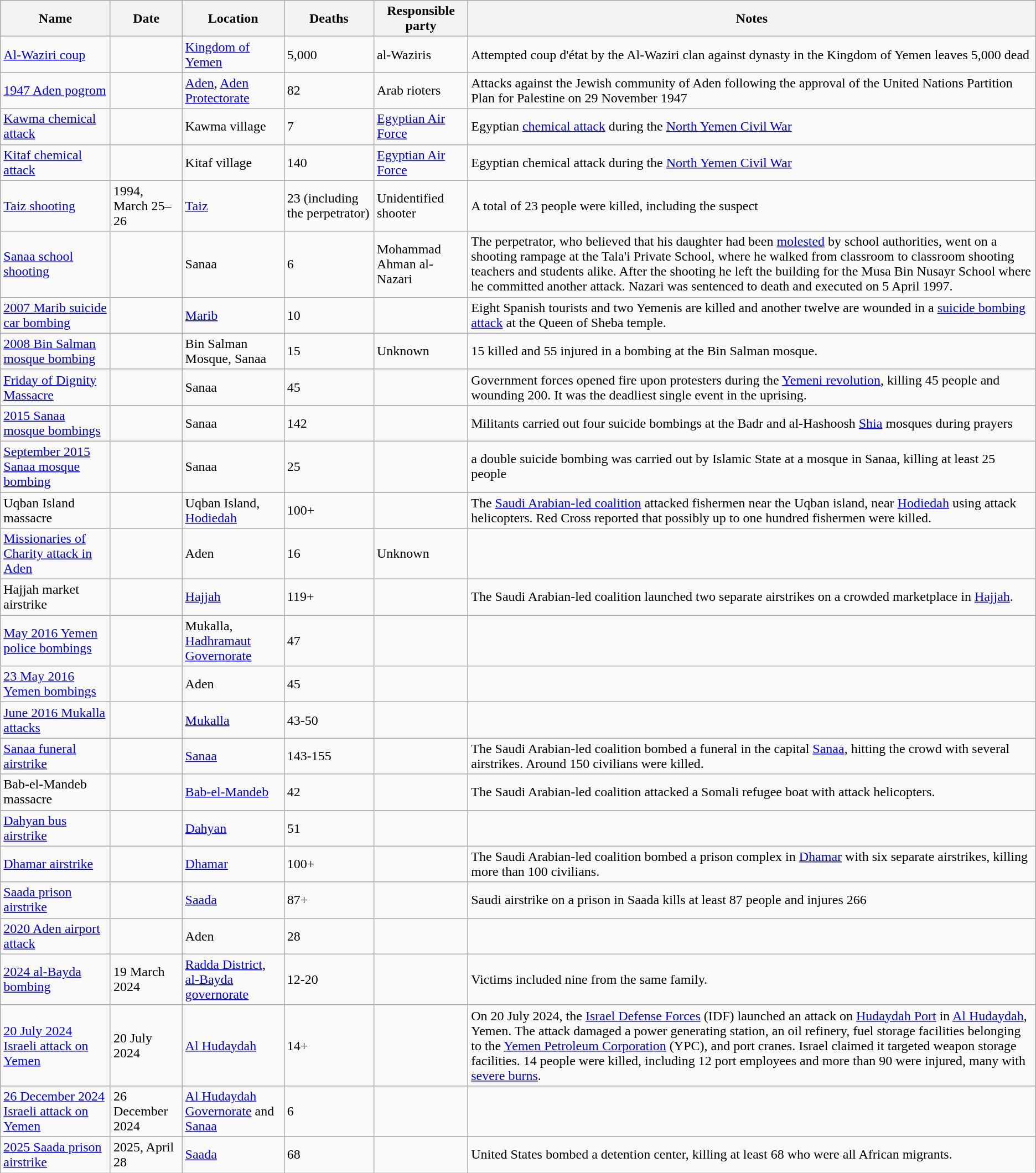<table class="wikitable sortable">
<tr>
<th>Name</th>
<th>Date</th>
<th>Location</th>
<th>Deaths</th>
<th>Responsible party</th>
<th>Notes</th>
</tr>
<tr>
<td><a href='#'>Al-Waziri coup</a></td>
<td></td>
<td><a href='#'>Kingdom of Yemen</a></td>
<td>5,000</td>
<td> al-Waziris</td>
<td>Attempted coup d'état by the Al-Waziri clan against dynasty in the Kingdom of Yemen leaves 5,000 dead</td>
</tr>
<tr>
<td><a href='#'>1947 Aden pogrom</a></td>
<td></td>
<td><a href='#'>Aden</a>, <a href='#'>Aden Protectorate</a></td>
<td>82</td>
<td>Arab rioters</td>
<td>Attacks against the Jewish community of Aden following the approval of the United Nations Partition Plan for Palestine on 29 November 1947</td>
</tr>
<tr>
<td><a href='#'>Kawma chemical attack</a></td>
<td></td>
<td>Kawma village</td>
<td>7</td>
<td><a href='#'>Egyptian Air Force</a></td>
<td>Egyptian <a href='#'>chemical attack</a> during the <a href='#'>North Yemen Civil War</a></td>
</tr>
<tr>
<td><a href='#'>Kitaf chemical attack</a></td>
<td></td>
<td>Kitaf village</td>
<td>140</td>
<td><a href='#'>Egyptian Air Force</a></td>
<td>Egyptian chemical attack during the <a href='#'>North Yemen Civil War</a></td>
</tr>
<tr>
<td><a href='#'>Taiz shooting</a></td>
<td>1994, March 25–26</td>
<td><a href='#'>Taiz</a></td>
<td>23 (including the perpetrator)</td>
<td>Unidentified shooter</td>
<td>A total of 23 people were killed, including the suspect</td>
</tr>
<tr>
<td><a href='#'>Sanaa school shooting</a></td>
<td></td>
<td>Sanaa</td>
<td>6</td>
<td>Mohammad Ahman al-Nazari</td>
<td>The perpetrator, who believed that his daughter had been <a href='#'>molested</a> by school authorities, went on a  shooting rampage at the Tala'i Private School, where he walked from classroom to classroom shooting teachers and students alike. After the shooting he left the building for the Musa Bin Nusayr School where he committed another attack. Nazari was sentenced to death and executed on 5 April 1997.</td>
</tr>
<tr>
<td><a href='#'>2007 Marib suicide car bombing</a></td>
<td></td>
<td><a href='#'>Marib</a></td>
<td>10</td>
<td></td>
<td>Eight Spanish tourists and two Yemenis are killed and another twelve are wounded in a <a href='#'>suicide bombing attack</a> at the Queen of Sheba temple.<br></td>
</tr>
<tr>
<td><a href='#'>2008 Bin Salman mosque bombing</a></td>
<td></td>
<td>Bin Salman Mosque, Sanaa</td>
<td>15</td>
<td>Unknown</td>
<td>15 killed and 55 injured in a bombing at the Bin Salman mosque.</td>
</tr>
<tr>
<td><a href='#'>Friday of Dignity Massacre</a></td>
<td></td>
<td>Sanaa</td>
<td>45</td>
<td></td>
<td>Government forces opened fire upon protesters during the <a href='#'>Yemeni revolution</a>, killing 45 people and wounding 200. It was the deadliest single event in the uprising.</td>
</tr>
<tr>
<td><a href='#'>2015 Sanaa mosque bombings</a></td>
<td></td>
<td>Sanaa</td>
<td>142</td>
<td></td>
<td>Militants carried out four suicide bombings at the Badr and al-Hashoosh <a href='#'>Shia</a> mosques during prayers</td>
</tr>
<tr>
<td><a href='#'>September 2015 Sanaa mosque bombing</a></td>
<td></td>
<td>Sanaa</td>
<td>25</td>
<td></td>
<td>a double suicide bombing was carried out by Islamic State at a mosque in Sanaa, killing at least 25 people</td>
</tr>
<tr>
<td>Uqban Island massacre</td>
<td></td>
<td>Uqban Island, <a href='#'>Hodiedah</a></td>
<td>100+</td>
<td></td>
<td>The <a href='#'>Saudi Arabian-led coalition</a> attacked fishermen near the Uqban island, near <a href='#'>Hodiedah</a> using attack helicopters. Red Cross reported that possibly up to one hundred fishermen were killed.</td>
</tr>
<tr>
<td><a href='#'>Missionaries of Charity attack in Aden</a></td>
<td></td>
<td>Aden</td>
<td>16</td>
<td>Unknown</td>
<td></td>
</tr>
<tr>
<td>Hajjah market airstrike</td>
<td></td>
<td><a href='#'>Hajjah</a></td>
<td>119+</td>
<td></td>
<td>The Saudi Arabian-led coalition launched two separate airstrikes on a crowded marketplace in <a href='#'>Hajjah</a>.</td>
</tr>
<tr>
<td><a href='#'>May 2016 Yemen police bombings</a></td>
<td></td>
<td>Mukalla, <a href='#'>Hadhramaut Governorate</a></td>
<td>47</td>
<td></td>
<td></td>
</tr>
<tr>
<td><a href='#'>23 May 2016 Yemen bombings</a></td>
<td></td>
<td>Aden</td>
<td>45</td>
<td></td>
<td></td>
</tr>
<tr>
<td><a href='#'>June 2016 Mukalla attacks</a></td>
<td></td>
<td><a href='#'>Mukalla</a></td>
<td>43-50</td>
<td></td>
<td></td>
</tr>
<tr>
<td><a href='#'>Sanaa funeral airstrike</a></td>
<td></td>
<td><a href='#'>Sanaa</a></td>
<td>143-155</td>
<td></td>
<td>The Saudi Arabian-led coalition bombed a funeral in the capital <a href='#'>Sanaa</a>, hitting the crowd with several airstrikes. Around 150 civilians were killed.</td>
</tr>
<tr>
<td>Bab-el-Mandeb massacre</td>
<td></td>
<td><a href='#'>Bab-el-Mandeb</a></td>
<td>42</td>
<td></td>
<td>The Saudi Arabian-led coalition attacked a Somali refugee boat with attack helicopters.</td>
</tr>
<tr>
<td><a href='#'>Dahyan bus airstrike</a></td>
<td></td>
<td><a href='#'>Dahyan</a></td>
<td>51</td>
<td></td>
<td></td>
</tr>
<tr>
<td><a href='#'>Dhamar airstrike</a></td>
<td></td>
<td><a href='#'>Dhamar</a></td>
<td>100+</td>
<td></td>
<td>The Saudi Arabian-led coalition bombed a prison complex in <a href='#'>Dhamar</a> with six separate airstrikes, killing more than 100 civilians.</td>
</tr>
<tr>
<td><a href='#'>Saada prison airstrike</a></td>
<td></td>
<td><a href='#'>Saada</a></td>
<td>87+</td>
<td></td>
<td>Saudi airstrike on a prison in Saada kills at least 87 people and injures 266</td>
</tr>
<tr>
<td><a href='#'>2020 Aden airport attack</a></td>
<td></td>
<td>Aden</td>
<td>28</td>
<td></td>
<td></td>
</tr>
<tr>
<td><a href='#'>2024 al-Bayda bombing</a></td>
<td>19 March 2024</td>
<td><a href='#'>Radda District</a>,  <a href='#'>al-Bayda governorate</a></td>
<td>12-20</td>
<td></td>
<td>Victims included nine from the same family.</td>
</tr>
<tr>
<td><a href='#'>20 July 2024 Israeli attack on Yemen</a></td>
<td>20 July 2024</td>
<td><a href='#'>Al Hudaydah</a></td>
<td>14+</td>
<td></td>
<td>On 20 July 2024, the <a href='#'>Israel Defense Forces</a> (IDF) launched an attack on <a href='#'>Hudaydah Port</a> in <a href='#'>Al Hudaydah</a>, Yemen. The attack damaged a power generating station, an oil refinery, fuel storage facilities belonging to the <a href='#'>Yemen Petroleum Corporation</a> (YPC), and port cranes. Israel claimed it targeted weapon storage facilities. 14 people were killed, including 12 port employees and more than 90 were injured, many with <a href='#'>severe burns</a>.</td>
</tr>
<tr>
<td><a href='#'>26 December 2024 Israeli attack on Yemen</a></td>
<td>26 December 2024</td>
<td><a href='#'>Al Hudaydah Governorate</a> and <a href='#'>Sanaa</a></td>
<td>6</td>
<td></td>
<td></td>
</tr>
<tr>
<td><a href='#'>2025 Saada prison airstrike</a></td>
<td>2025, April 28</td>
<td><a href='#'>Saada</a></td>
<td>68</td>
<td></td>
<td>United States bombed a detention center, killing at least 68 who were all African migrants.</td>
</tr>
</table>
